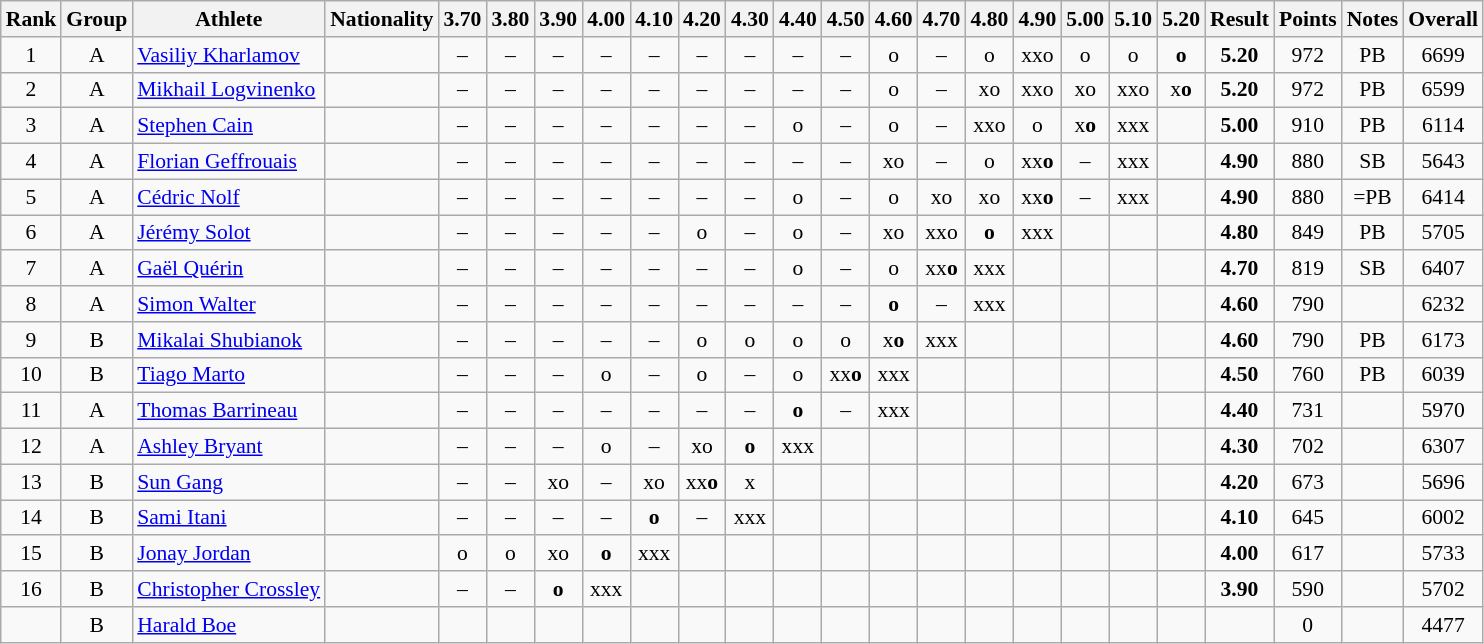<table class="wikitable sortable" style="text-align:center;font-size:90%">
<tr>
<th>Rank</th>
<th>Group</th>
<th>Athlete</th>
<th>Nationality</th>
<th>3.70</th>
<th>3.80</th>
<th>3.90</th>
<th>4.00</th>
<th>4.10</th>
<th>4.20</th>
<th>4.30</th>
<th>4.40</th>
<th>4.50</th>
<th>4.60</th>
<th>4.70</th>
<th>4.80</th>
<th>4.90</th>
<th>5.00</th>
<th>5.10</th>
<th>5.20</th>
<th>Result</th>
<th>Points</th>
<th>Notes</th>
<th>Overall</th>
</tr>
<tr>
<td>1</td>
<td>A</td>
<td align="left"><a href='#'>Vasiliy Kharlamov</a></td>
<td align=left></td>
<td>–</td>
<td>–</td>
<td>–</td>
<td>–</td>
<td>–</td>
<td>–</td>
<td>–</td>
<td>–</td>
<td>–</td>
<td>o</td>
<td>–</td>
<td>o</td>
<td>xxo</td>
<td>o</td>
<td>o</td>
<td><strong>o</strong></td>
<td><strong>5.20</strong></td>
<td>972</td>
<td>PB</td>
<td>6699</td>
</tr>
<tr>
<td>2</td>
<td>A</td>
<td align="left"><a href='#'>Mikhail Logvinenko</a></td>
<td align=left></td>
<td>–</td>
<td>–</td>
<td>–</td>
<td>–</td>
<td>–</td>
<td>–</td>
<td>–</td>
<td>–</td>
<td>–</td>
<td>o</td>
<td>–</td>
<td>xo</td>
<td>xxo</td>
<td>xo</td>
<td>xxo</td>
<td>x<strong>o</strong></td>
<td><strong>5.20</strong></td>
<td>972</td>
<td>PB</td>
<td>6599</td>
</tr>
<tr>
<td>3</td>
<td>A</td>
<td align="left"><a href='#'>Stephen Cain</a></td>
<td align=left></td>
<td>–</td>
<td>–</td>
<td>–</td>
<td>–</td>
<td>–</td>
<td>–</td>
<td>–</td>
<td>o</td>
<td>–</td>
<td>o</td>
<td>–</td>
<td>xxo</td>
<td>o</td>
<td>x<strong>o</strong></td>
<td>xxx</td>
<td></td>
<td><strong>5.00</strong></td>
<td>910</td>
<td>PB</td>
<td>6114</td>
</tr>
<tr>
<td>4</td>
<td>A</td>
<td align="left"><a href='#'>Florian Geffrouais</a></td>
<td align=left></td>
<td>–</td>
<td>–</td>
<td>–</td>
<td>–</td>
<td>–</td>
<td>–</td>
<td>–</td>
<td>–</td>
<td>–</td>
<td>xo</td>
<td>–</td>
<td>o</td>
<td>xx<strong>o</strong></td>
<td>–</td>
<td>xxx</td>
<td></td>
<td><strong>4.90</strong></td>
<td>880</td>
<td>SB</td>
<td>5643</td>
</tr>
<tr>
<td>5</td>
<td>A</td>
<td align="left"><a href='#'>Cédric Nolf</a></td>
<td align=left></td>
<td>–</td>
<td>–</td>
<td>–</td>
<td>–</td>
<td>–</td>
<td>–</td>
<td>–</td>
<td>o</td>
<td>–</td>
<td>o</td>
<td>xo</td>
<td>xo</td>
<td>xx<strong>o</strong></td>
<td>–</td>
<td>xxx</td>
<td></td>
<td><strong>4.90</strong></td>
<td>880</td>
<td>=PB</td>
<td>6414</td>
</tr>
<tr>
<td>6</td>
<td>A</td>
<td align="left"><a href='#'>Jérémy Solot</a></td>
<td align=left></td>
<td>–</td>
<td>–</td>
<td>–</td>
<td>–</td>
<td>–</td>
<td>o</td>
<td>–</td>
<td>o</td>
<td>–</td>
<td>xo</td>
<td>xxo</td>
<td><strong>o</strong></td>
<td>xxx</td>
<td></td>
<td></td>
<td></td>
<td><strong>4.80</strong></td>
<td>849</td>
<td>PB</td>
<td>5705</td>
</tr>
<tr>
<td>7</td>
<td>A</td>
<td align="left"><a href='#'>Gaël Quérin</a></td>
<td align=left></td>
<td>–</td>
<td>–</td>
<td>–</td>
<td>–</td>
<td>–</td>
<td>–</td>
<td>–</td>
<td>o</td>
<td>–</td>
<td>o</td>
<td>xx<strong>o</strong></td>
<td>xxx</td>
<td></td>
<td></td>
<td></td>
<td></td>
<td><strong>4.70</strong></td>
<td>819</td>
<td>SB</td>
<td>6407</td>
</tr>
<tr>
<td>8</td>
<td>A</td>
<td align="left"><a href='#'>Simon Walter</a></td>
<td align=left></td>
<td>–</td>
<td>–</td>
<td>–</td>
<td>–</td>
<td>–</td>
<td>–</td>
<td>–</td>
<td>–</td>
<td>–</td>
<td><strong>o</strong></td>
<td>–</td>
<td>xxx</td>
<td></td>
<td></td>
<td></td>
<td></td>
<td><strong>4.60</strong></td>
<td>790</td>
<td></td>
<td>6232</td>
</tr>
<tr>
<td>9</td>
<td>B</td>
<td align="left"><a href='#'>Mikalai Shubianok</a></td>
<td align=left></td>
<td>–</td>
<td>–</td>
<td>–</td>
<td>–</td>
<td>–</td>
<td>o</td>
<td>o</td>
<td>o</td>
<td>o</td>
<td>x<strong>o</strong></td>
<td>xxx</td>
<td></td>
<td></td>
<td></td>
<td></td>
<td></td>
<td><strong>4.60</strong></td>
<td>790</td>
<td>PB</td>
<td>6173</td>
</tr>
<tr>
<td>10</td>
<td>B</td>
<td align="left"><a href='#'>Tiago Marto</a></td>
<td align=left></td>
<td>–</td>
<td>–</td>
<td>–</td>
<td>o</td>
<td>–</td>
<td>o</td>
<td>–</td>
<td>o</td>
<td>xx<strong>o</strong></td>
<td>xxx</td>
<td></td>
<td></td>
<td></td>
<td></td>
<td></td>
<td></td>
<td><strong>4.50</strong></td>
<td>760</td>
<td>PB</td>
<td>6039</td>
</tr>
<tr>
<td>11</td>
<td>A</td>
<td align="left"><a href='#'>Thomas Barrineau</a></td>
<td align=left></td>
<td>–</td>
<td>–</td>
<td>–</td>
<td>–</td>
<td>–</td>
<td>–</td>
<td>–</td>
<td><strong>o</strong></td>
<td>–</td>
<td>xxx</td>
<td></td>
<td></td>
<td></td>
<td></td>
<td></td>
<td></td>
<td><strong>4.40</strong></td>
<td>731</td>
<td></td>
<td>5970</td>
</tr>
<tr>
<td>12</td>
<td>A</td>
<td align="left"><a href='#'>Ashley Bryant</a></td>
<td align=left></td>
<td>–</td>
<td>–</td>
<td>–</td>
<td>o</td>
<td>–</td>
<td>xo</td>
<td><strong>o</strong></td>
<td>xxx</td>
<td></td>
<td></td>
<td></td>
<td></td>
<td></td>
<td></td>
<td></td>
<td></td>
<td><strong>4.30</strong></td>
<td>702</td>
<td></td>
<td>6307</td>
</tr>
<tr>
<td>13</td>
<td>B</td>
<td align="left"><a href='#'>Sun Gang</a></td>
<td align=left></td>
<td>–</td>
<td>–</td>
<td>xo</td>
<td>–</td>
<td>xo</td>
<td>xx<strong>o</strong></td>
<td>x</td>
<td></td>
<td></td>
<td></td>
<td></td>
<td></td>
<td></td>
<td></td>
<td></td>
<td></td>
<td><strong>4.20</strong></td>
<td>673</td>
<td></td>
<td>5696</td>
</tr>
<tr>
<td>14</td>
<td>B</td>
<td align="left"><a href='#'>Sami Itani</a></td>
<td align=left></td>
<td>–</td>
<td>–</td>
<td>–</td>
<td>–</td>
<td><strong>o</strong></td>
<td>–</td>
<td>xxx</td>
<td></td>
<td></td>
<td></td>
<td></td>
<td></td>
<td></td>
<td></td>
<td></td>
<td></td>
<td><strong>4.10</strong></td>
<td>645</td>
<td></td>
<td>6002</td>
</tr>
<tr>
<td>15</td>
<td>B</td>
<td align="left"><a href='#'>Jonay Jordan</a></td>
<td align=left></td>
<td>o</td>
<td>o</td>
<td>xo</td>
<td><strong>o</strong></td>
<td>xxx</td>
<td></td>
<td></td>
<td></td>
<td></td>
<td></td>
<td></td>
<td></td>
<td></td>
<td></td>
<td></td>
<td></td>
<td><strong>4.00</strong></td>
<td>617</td>
<td></td>
<td>5733</td>
</tr>
<tr>
<td>16</td>
<td>B</td>
<td align="left"><a href='#'>Christopher Crossley</a></td>
<td align=left></td>
<td>–</td>
<td>–</td>
<td><strong>o</strong></td>
<td>xxx</td>
<td></td>
<td></td>
<td></td>
<td></td>
<td></td>
<td></td>
<td></td>
<td></td>
<td></td>
<td></td>
<td></td>
<td></td>
<td><strong>3.90</strong></td>
<td>590</td>
<td></td>
<td>5702</td>
</tr>
<tr>
<td></td>
<td>B</td>
<td align="left"><a href='#'>Harald Boe</a></td>
<td align=left></td>
<td></td>
<td></td>
<td></td>
<td></td>
<td></td>
<td></td>
<td></td>
<td></td>
<td></td>
<td></td>
<td></td>
<td></td>
<td></td>
<td></td>
<td></td>
<td></td>
<td><strong></strong></td>
<td>0</td>
<td></td>
<td>4477</td>
</tr>
</table>
